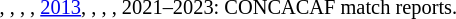<table class="mw-collapsible mw-collapsed" style="text-align: left;font-size:85%; ">
<tr>
<td>, , , , <a href='#'>2013</a>, , , , 2021–2023: CONCACAF match reports.</td>
</tr>
</table>
